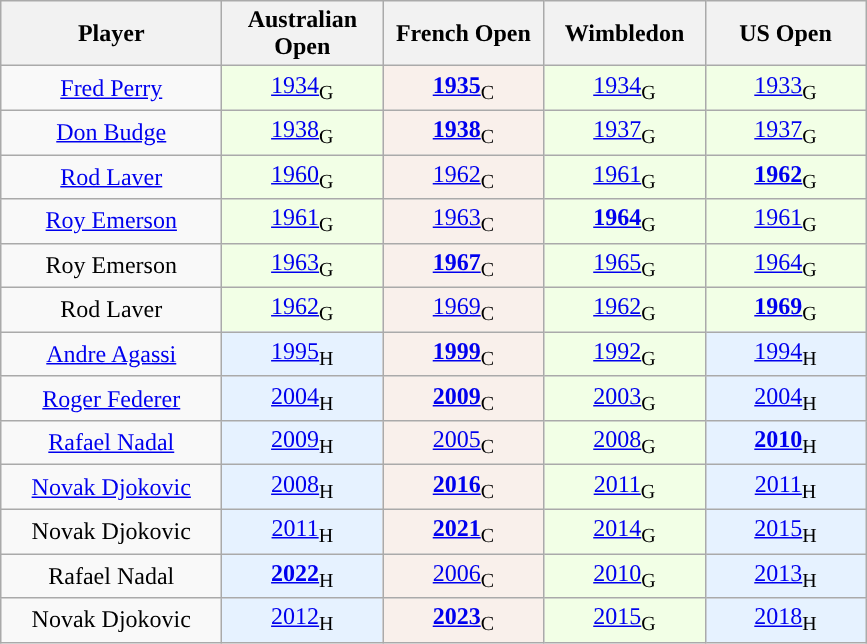<table class="wikitable sortable nowrap col1left" style="text-align:center">
<tr>
<th width=140; class="unsortable">Player</th>
<th width=100;>Australian Open</th>
<th width=100;>French Open</th>
<th width=100;>Wimbledon</th>
<th width=100;>US Open</th>
</tr>
<tr>
<td> <a href='#'>Fred Perry</a></td>
<td style="background: #f2ffe6;"><a href='#'>1934</a><sub>G</sub></td>
<td style="background: #f9f0eb;"><strong><a href='#'>1935</a></strong><sub>C</sub></td>
<td style="background: #f2ffe6;"><a href='#'>1934</a><sub>G</sub></td>
<td style="background: #f2ffe6;"><a href='#'>1933</a><sub>G</sub></td>
</tr>
<tr>
<td> <a href='#'>Don Budge</a></td>
<td style="background: #f2ffe6;"><a href='#'>1938</a><sub>G</sub></td>
<td style="background: #f9f0eb;"><strong><a href='#'>1938</a></strong><sub>C</sub></td>
<td style="background: #f2ffe6;"><a href='#'>1937</a><sub>G</sub></td>
<td style="background: #f2ffe6;"><a href='#'>1937</a><sub>G</sub></td>
</tr>
<tr>
<td> <a href='#'>Rod Laver</a></td>
<td style="background: #f2ffe6;"><a href='#'>1960</a><sub>G</sub></td>
<td style="background: #f9f0eb;"><a href='#'>1962</a><sub>C</sub></td>
<td style="background: #f2ffe6;"><a href='#'>1961</a><sub>G</sub></td>
<td style="background: #f2ffe6;"><strong><a href='#'>1962</a></strong><sub>G</sub></td>
</tr>
<tr>
<td> <a href='#'>Roy Emerson</a></td>
<td style="background: #f2ffe6;"><a href='#'>1961</a><sub>G</sub></td>
<td style="background: #f9f0eb;"><a href='#'>1963</a><sub>C</sub></td>
<td style="background: #f2ffe6;"><strong><a href='#'>1964</a></strong><sub>G</sub></td>
<td style="background: #f2ffe6;"><a href='#'>1961</a><sub>G</sub></td>
</tr>
<tr>
<td> Roy Emerson </td>
<td style="background: #f2ffe6;"><a href='#'>1963</a><sub>G</sub></td>
<td style="background: #f9f0eb;"><strong><a href='#'>1967</a></strong><sub>C</sub></td>
<td style="background: #f2ffe6;"><a href='#'>1965</a><sub>G</sub></td>
<td style="background: #f2ffe6;"><a href='#'>1964</a><sub>G</sub></td>
</tr>
<tr>
<td> Rod Laver </td>
<td style="background: #f2ffe6;"><a href='#'>1962</a><sub>G</sub></td>
<td style="background: #f9f0eb;"><a href='#'>1969</a><sub>C</sub></td>
<td style="background: #f2ffe6;"><a href='#'>1962</a><sub>G</sub></td>
<td style="background: #f2ffe6;"><strong><a href='#'>1969</a></strong><sub>G</sub></td>
</tr>
<tr>
<td> <a href='#'>Andre Agassi</a></td>
<td style="background: #e6f2ff;"><a href='#'>1995</a><sub>H</sub></td>
<td style="background: #f9f0eb;"><strong><a href='#'>1999</a></strong><sub>C</sub></td>
<td style="background: #f2ffe6;"><a href='#'>1992</a><sub>G</sub></td>
<td style="background: #e6f2ff;"><a href='#'>1994</a><sub>H</sub></td>
</tr>
<tr>
<td> <a href='#'>Roger Federer</a></td>
<td style="background: #e6f2ff;"><a href='#'>2004</a><sub>H</sub></td>
<td style="background: #f9f0eb;"><strong><a href='#'>2009</a></strong><sub>C</sub></td>
<td style="background: #f2ffe6;"><a href='#'>2003</a><sub>G</sub></td>
<td style="background: #e6f2ff;"><a href='#'>2004</a><sub>H</sub></td>
</tr>
<tr>
<td> <a href='#'>Rafael Nadal</a></td>
<td style="background: #e6f2ff;"><a href='#'>2009</a><sub>H</sub></td>
<td style="background: #f9f0eb;"><a href='#'>2005</a><sub>C</sub></td>
<td style="background: #f2ffe6;"><a href='#'>2008</a><sub>G</sub></td>
<td style="background: #e6f2ff;"><strong><a href='#'>2010</a></strong><sub>H</sub></td>
</tr>
<tr>
<td> <a href='#'>Novak Djokovic</a></td>
<td style="background: #e6f2ff;"><a href='#'>2008</a><sub>H</sub></td>
<td style="background: #f9f0eb;"><strong><a href='#'>2016</a></strong><sub>C</sub></td>
<td style="background: #f2ffe6;"><a href='#'>2011</a><sub>G</sub></td>
<td style="background: #e6f2ff;"><a href='#'>2011</a><sub>H</sub></td>
</tr>
<tr>
<td> Novak Djokovic </td>
<td style="background: #e6f2ff;"><a href='#'>2011</a><sub>H</sub></td>
<td style="background: #f9f0eb;"><strong><a href='#'>2021</a></strong><sub>C</sub></td>
<td style="background: #f2ffe6;"><a href='#'>2014</a><sub>G</sub></td>
<td style="background: #e6f2ff;"><a href='#'>2015</a><sub>H</sub></td>
</tr>
<tr>
<td> Rafael Nadal </td>
<td style="background: #e6f2ff;"><strong><a href='#'>2022</a></strong><sub>H</sub></td>
<td style="background: #f9f0eb;"><a href='#'>2006</a><sub>C</sub></td>
<td style="background: #f2ffe6;"><a href='#'>2010</a><sub>G</sub></td>
<td style="background: #e6f2ff;"><a href='#'>2013</a><sub>H</sub></td>
</tr>
<tr>
<td> Novak Djokovic </td>
<td style="background: #e6f2ff;"><a href='#'>2012</a><sub>H</sub></td>
<td style="background: #f9f0eb;"><strong><a href='#'>2023</a></strong><sub>C</sub></td>
<td style="background: #f2ffe6;"><a href='#'>2015</a><sub>G</sub></td>
<td style="background: #e6f2ff;"><a href='#'>2018</a><sub>H</sub></td>
</tr>
</table>
